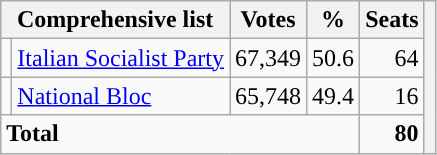<table class="wikitable">
<tr>
<th colspan=2>Comprehensive list</th>
<th>Votes</th>
<th>%</th>
<th>Seats</th>
<th rowspan=4></th>
</tr>
<tr>
<td style="background-color:"></td>
<td><a href='#'>Italian Socialist Party</a></td>
<td align=right>67,349</td>
<td align=right>50.6</td>
<td align=right>64</td>
</tr>
<tr>
<td style="background-color:"></td>
<td><a href='#'>National Bloc</a></td>
<td align=right>65,748</td>
<td align=right>49.4</td>
<td align=right>16</td>
</tr>
<tr>
<td colspan=4><strong>Total</strong></td>
<td align=right><strong>80</strong></td>
</tr>
</table>
